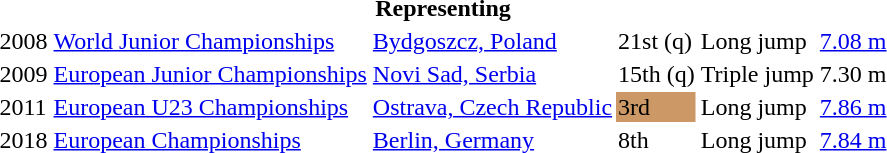<table>
<tr>
<th colspan="6">Representing </th>
</tr>
<tr>
<td>2008</td>
<td><a href='#'>World Junior Championships</a></td>
<td><a href='#'>Bydgoszcz, Poland</a></td>
<td>21st (q)</td>
<td>Long jump</td>
<td><a href='#'>7.08 m</a></td>
</tr>
<tr>
<td>2009</td>
<td><a href='#'>European Junior Championships</a></td>
<td><a href='#'>Novi Sad, Serbia</a></td>
<td>15th (q)</td>
<td>Triple jump</td>
<td>7.30 m</td>
</tr>
<tr>
<td>2011</td>
<td><a href='#'>European U23 Championships</a></td>
<td><a href='#'>Ostrava, Czech Republic</a></td>
<td bgcolor=cc9966>3rd</td>
<td>Long jump</td>
<td><a href='#'>7.86 m</a></td>
</tr>
<tr>
<td>2018</td>
<td><a href='#'>European Championships</a></td>
<td><a href='#'>Berlin, Germany</a></td>
<td>8th</td>
<td>Long jump</td>
<td><a href='#'>7.84 m</a></td>
</tr>
</table>
